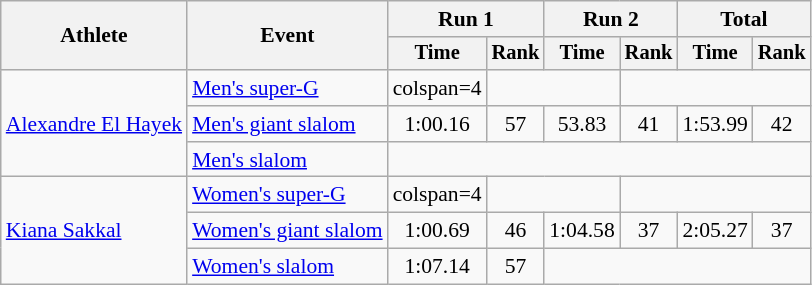<table class="wikitable" style="font-size:90%">
<tr>
<th rowspan=2>Athlete</th>
<th rowspan=2>Event</th>
<th colspan=2>Run 1</th>
<th colspan=2>Run 2</th>
<th colspan=2>Total</th>
</tr>
<tr style="font-size:95%">
<th>Time</th>
<th>Rank</th>
<th>Time</th>
<th>Rank</th>
<th>Time</th>
<th>Rank</th>
</tr>
<tr align=center>
<td align="left" rowspan="3"><a href='#'>Alexandre El Hayek</a></td>
<td align="left"><a href='#'>Men's super-G</a></td>
<td>colspan=4 </td>
<td colspan=2></td>
</tr>
<tr align=center>
<td align="left"><a href='#'>Men's giant slalom</a></td>
<td>1:00.16</td>
<td>57</td>
<td>53.83</td>
<td>41</td>
<td>1:53.99</td>
<td>42</td>
</tr>
<tr align=center>
<td align="left"><a href='#'>Men's slalom</a></td>
<td colspan=6></td>
</tr>
<tr align=center>
<td align="left" rowspan="3"><a href='#'>Kiana Sakkal</a></td>
<td align="left"><a href='#'>Women's super-G</a></td>
<td>colspan=4 </td>
<td colspan=2></td>
</tr>
<tr align=center>
<td align="left"><a href='#'>Women's giant slalom</a></td>
<td>1:00.69</td>
<td>46</td>
<td>1:04.58</td>
<td>37</td>
<td>2:05.27</td>
<td>37</td>
</tr>
<tr align=center>
<td align="left"><a href='#'>Women's slalom</a></td>
<td>1:07.14</td>
<td>57</td>
<td colspan=4></td>
</tr>
</table>
